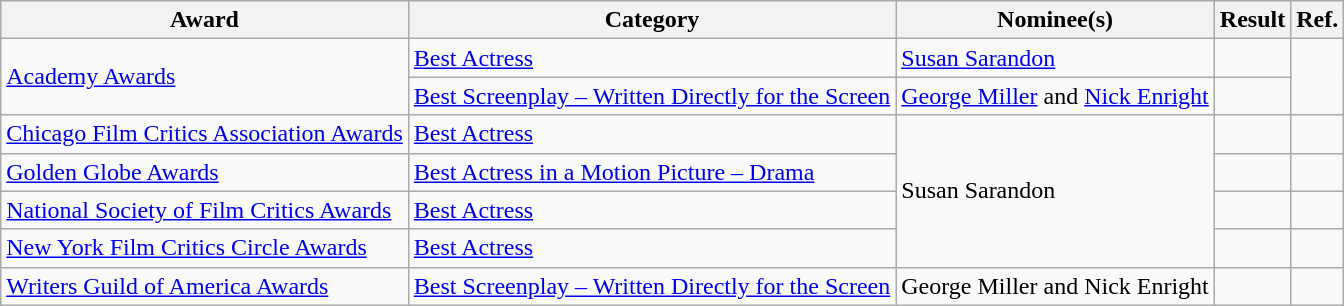<table class="wikitable plainrowheaders">
<tr>
<th>Award</th>
<th>Category</th>
<th>Nominee(s)</th>
<th>Result</th>
<th>Ref.</th>
</tr>
<tr>
<td rowspan="2"><a href='#'>Academy Awards</a></td>
<td><a href='#'>Best Actress</a></td>
<td><a href='#'>Susan Sarandon</a></td>
<td></td>
<td align="center" rowspan="2"></td>
</tr>
<tr>
<td><a href='#'>Best Screenplay – Written Directly for the Screen</a></td>
<td><a href='#'>George Miller</a> and <a href='#'>Nick Enright</a></td>
<td></td>
</tr>
<tr>
<td><a href='#'>Chicago Film Critics Association Awards</a></td>
<td><a href='#'>Best Actress</a></td>
<td rowspan="4">Susan Sarandon</td>
<td></td>
<td align="center"></td>
</tr>
<tr>
<td><a href='#'>Golden Globe Awards</a></td>
<td><a href='#'>Best Actress in a Motion Picture – Drama</a></td>
<td></td>
<td align="center"></td>
</tr>
<tr>
<td><a href='#'>National Society of Film Critics Awards</a></td>
<td><a href='#'>Best Actress</a></td>
<td></td>
<td align="center"></td>
</tr>
<tr>
<td><a href='#'>New York Film Critics Circle Awards</a></td>
<td><a href='#'>Best Actress</a></td>
<td></td>
<td align="center"></td>
</tr>
<tr>
<td><a href='#'>Writers Guild of America Awards</a></td>
<td><a href='#'>Best Screenplay – Written Directly for the Screen</a></td>
<td>George Miller and Nick Enright</td>
<td></td>
<td align="center"></td>
</tr>
</table>
